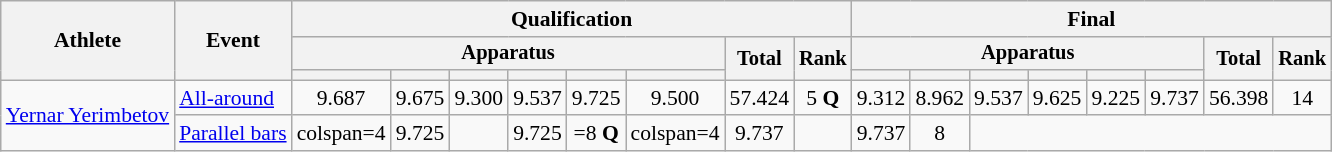<table class="wikitable" style="font-size:90%">
<tr>
<th rowspan=3>Athlete</th>
<th rowspan=3>Event</th>
<th colspan =8>Qualification</th>
<th colspan =8>Final</th>
</tr>
<tr style="font-size:95%">
<th colspan=6>Apparatus</th>
<th rowspan=2>Total</th>
<th rowspan=2>Rank</th>
<th colspan=6>Apparatus</th>
<th rowspan=2>Total</th>
<th rowspan=2>Rank</th>
</tr>
<tr style="font-size:95%">
<th></th>
<th></th>
<th></th>
<th></th>
<th></th>
<th></th>
<th></th>
<th></th>
<th></th>
<th></th>
<th></th>
<th></th>
</tr>
<tr align=center>
<td align=left rowspan=2><a href='#'>Yernar Yerimbetov</a></td>
<td align=left><a href='#'>All-around</a></td>
<td>9.687</td>
<td>9.675</td>
<td>9.300</td>
<td>9.537</td>
<td>9.725</td>
<td>9.500</td>
<td>57.424</td>
<td>5 <strong>Q</strong></td>
<td>9.312</td>
<td>8.962</td>
<td>9.537</td>
<td>9.625</td>
<td>9.225</td>
<td>9.737</td>
<td>56.398</td>
<td>14</td>
</tr>
<tr align=center>
<td align=left><a href='#'>Parallel bars</a></td>
<td>colspan=4 </td>
<td>9.725</td>
<td></td>
<td>9.725</td>
<td>=8 <strong>Q</strong></td>
<td>colspan=4 </td>
<td>9.737</td>
<td></td>
<td>9.737</td>
<td>8</td>
</tr>
</table>
